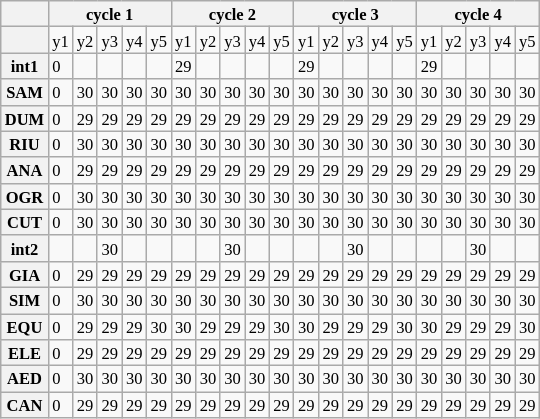<table class="wikitable" style="font-size:11px">
<tr>
<th></th>
<th scope="colgroup" colspan="5">cycle 1</th>
<th scope="colgroup" colspan="5">cycle 2</th>
<th scope="colgroup" colspan="5">cycle 3</th>
<th scope="colgroup" colspan="5">cycle 4</th>
</tr>
<tr>
<th></th>
<td>y1</td>
<td>y2</td>
<td>y3</td>
<td>y4</td>
<td>y5</td>
<td>y1</td>
<td>y2</td>
<td>y3</td>
<td>y4</td>
<td>y5</td>
<td>y1</td>
<td>y2</td>
<td>y3</td>
<td>y4</td>
<td>y5</td>
<td>y1</td>
<td>y2</td>
<td>y3</td>
<td>y4</td>
<td>y5</td>
</tr>
<tr>
<th>int1</th>
<td>0</td>
<td></td>
<td></td>
<td></td>
<td></td>
<td>29</td>
<td></td>
<td></td>
<td></td>
<td></td>
<td>29</td>
<td></td>
<td></td>
<td></td>
<td></td>
<td>29</td>
<td></td>
<td></td>
<td></td>
<td></td>
</tr>
<tr>
<th>SAM</th>
<td>0</td>
<td>30</td>
<td>30</td>
<td>30</td>
<td>30</td>
<td>30</td>
<td>30</td>
<td>30</td>
<td>30</td>
<td>30</td>
<td>30</td>
<td>30</td>
<td>30</td>
<td>30</td>
<td>30</td>
<td>30</td>
<td>30</td>
<td>30</td>
<td>30</td>
<td>30</td>
</tr>
<tr>
<th>DUM</th>
<td>0</td>
<td>29</td>
<td>29</td>
<td>29</td>
<td>29</td>
<td>29</td>
<td>29</td>
<td>29</td>
<td>29</td>
<td>29</td>
<td>29</td>
<td>29</td>
<td>29</td>
<td>29</td>
<td>29</td>
<td>29</td>
<td>29</td>
<td>29</td>
<td>29</td>
<td>29</td>
</tr>
<tr>
<th>RIU</th>
<td>0</td>
<td>30</td>
<td>30</td>
<td>30</td>
<td>30</td>
<td>30</td>
<td>30</td>
<td>30</td>
<td>30</td>
<td>30</td>
<td>30</td>
<td>30</td>
<td>30</td>
<td>30</td>
<td>30</td>
<td>30</td>
<td>30</td>
<td>30</td>
<td>30</td>
<td>30</td>
</tr>
<tr>
<th>ANA</th>
<td>0</td>
<td>29</td>
<td>29</td>
<td>29</td>
<td>29</td>
<td>29</td>
<td>29</td>
<td>29</td>
<td>29</td>
<td>29</td>
<td>29</td>
<td>29</td>
<td>29</td>
<td>29</td>
<td>29</td>
<td>29</td>
<td>29</td>
<td>29</td>
<td>29</td>
<td>29</td>
</tr>
<tr>
<th>OGR</th>
<td>0</td>
<td>30</td>
<td>30</td>
<td>30</td>
<td>30</td>
<td>30</td>
<td>30</td>
<td>30</td>
<td>30</td>
<td>30</td>
<td>30</td>
<td>30</td>
<td>30</td>
<td>30</td>
<td>30</td>
<td>30</td>
<td>30</td>
<td>30</td>
<td>30</td>
<td>30</td>
</tr>
<tr>
<th>CUT</th>
<td>0</td>
<td>30</td>
<td>30</td>
<td>30</td>
<td>30</td>
<td>30</td>
<td>30</td>
<td>30</td>
<td>30</td>
<td>30</td>
<td>30</td>
<td>30</td>
<td>30</td>
<td>30</td>
<td>30</td>
<td>30</td>
<td>30</td>
<td>30</td>
<td>30</td>
<td>30</td>
</tr>
<tr>
<th>int2</th>
<td></td>
<td></td>
<td>30</td>
<td></td>
<td></td>
<td></td>
<td></td>
<td>30</td>
<td></td>
<td></td>
<td></td>
<td></td>
<td>30</td>
<td></td>
<td></td>
<td></td>
<td></td>
<td>30</td>
<td></td>
<td></td>
</tr>
<tr>
<th>GIA</th>
<td>0</td>
<td>29</td>
<td>29</td>
<td>29</td>
<td>29</td>
<td>29</td>
<td>29</td>
<td>29</td>
<td>29</td>
<td>29</td>
<td>29</td>
<td>29</td>
<td>29</td>
<td>29</td>
<td>29</td>
<td>29</td>
<td>29</td>
<td>29</td>
<td>29</td>
<td>29</td>
</tr>
<tr>
<th>SIM</th>
<td>0</td>
<td>30</td>
<td>30</td>
<td>30</td>
<td>30</td>
<td>30</td>
<td>30</td>
<td>30</td>
<td>30</td>
<td>30</td>
<td>30</td>
<td>30</td>
<td>30</td>
<td>30</td>
<td>30</td>
<td>30</td>
<td>30</td>
<td>30</td>
<td>30</td>
<td>30</td>
</tr>
<tr>
<th>EQU</th>
<td>0</td>
<td>29</td>
<td>29</td>
<td>29</td>
<td>30</td>
<td>30</td>
<td>29</td>
<td>29</td>
<td>29</td>
<td>30</td>
<td>30</td>
<td>29</td>
<td>29</td>
<td>29</td>
<td>30</td>
<td>30</td>
<td>29</td>
<td>29</td>
<td>29</td>
<td>30</td>
</tr>
<tr>
<th>ELE</th>
<td>0</td>
<td>29</td>
<td>29</td>
<td>29</td>
<td>29</td>
<td>29</td>
<td>29</td>
<td>29</td>
<td>29</td>
<td>29</td>
<td>29</td>
<td>29</td>
<td>29</td>
<td>29</td>
<td>29</td>
<td>29</td>
<td>29</td>
<td>29</td>
<td>29</td>
<td>29</td>
</tr>
<tr>
<th>AED</th>
<td>0</td>
<td>30</td>
<td>30</td>
<td>30</td>
<td>30</td>
<td>30</td>
<td>30</td>
<td>30</td>
<td>30</td>
<td>30</td>
<td>30</td>
<td>30</td>
<td>30</td>
<td>30</td>
<td>30</td>
<td>30</td>
<td>30</td>
<td>30</td>
<td>30</td>
<td>30</td>
</tr>
<tr>
<th>CAN</th>
<td>0</td>
<td>29</td>
<td>29</td>
<td>29</td>
<td>29</td>
<td>29</td>
<td>29</td>
<td>29</td>
<td>29</td>
<td>29</td>
<td>29</td>
<td>29</td>
<td>29</td>
<td>29</td>
<td>29</td>
<td>29</td>
<td>29</td>
<td>29</td>
<td>29</td>
<td>29</td>
</tr>
</table>
